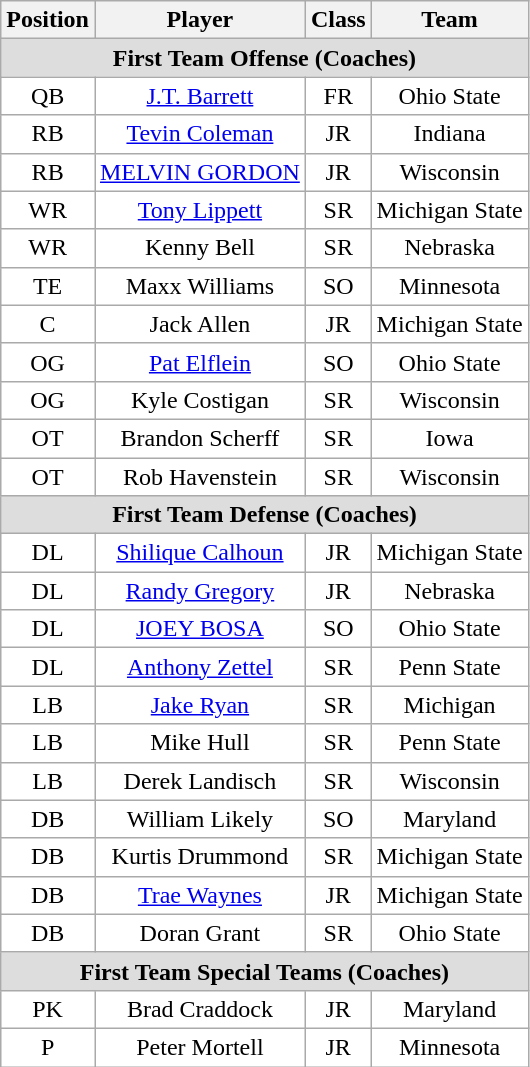<table class="wikitable sortable">
<tr>
<th>Position</th>
<th>Player</th>
<th>Class</th>
<th>Team</th>
</tr>
<tr>
<td colspan="4" style="text-align:center; background:#ddd;"><strong>First Team Offense (Coaches)</strong></td>
</tr>
<tr style="text-align:center;">
<td style="background:white">QB</td>
<td style="background:white"><a href='#'>J.T. Barrett</a></td>
<td style="background:white">FR</td>
<td style="background:white">Ohio State</td>
</tr>
<tr style="text-align:center;">
<td style="background:white">RB</td>
<td style="background:white"><a href='#'>Tevin Coleman</a></td>
<td style="background:white">JR</td>
<td style="background:white">Indiana</td>
</tr>
<tr style="text-align:center;">
<td style="background:white">RB</td>
<td style="background:white"><a href='#'>MELVIN GORDON</a></td>
<td style="background:white">JR</td>
<td style="background:white">Wisconsin</td>
</tr>
<tr style="text-align:center;">
<td style="background:white">WR</td>
<td style="background:white"><a href='#'>Tony Lippett</a></td>
<td style="background:white">SR</td>
<td style="background:white">Michigan State</td>
</tr>
<tr style="text-align:center;">
<td style="background:white">WR</td>
<td style="background:white">Kenny Bell</td>
<td style="background:white">SR</td>
<td style="background:white">Nebraska</td>
</tr>
<tr style="text-align:center;">
<td style="background:white">TE</td>
<td style="background:white">Maxx Williams</td>
<td style="background:white">SO</td>
<td style="background:white">Minnesota</td>
</tr>
<tr style="text-align:center;">
<td style="background:white">C</td>
<td style="background:white">Jack Allen</td>
<td style="background:white">JR</td>
<td style="background:white">Michigan State</td>
</tr>
<tr style="text-align:center;">
<td style="background:white">OG</td>
<td style="background:white"><a href='#'>Pat Elflein</a></td>
<td style="background:white">SO</td>
<td style="background:white">Ohio State</td>
</tr>
<tr style="text-align:center;">
<td style="background:white">OG</td>
<td style="background:white">Kyle Costigan</td>
<td style="background:white">SR</td>
<td style="background:white">Wisconsin</td>
</tr>
<tr style="text-align:center;">
<td style="background:white">OT</td>
<td style="background:white">Brandon Scherff</td>
<td style="background:white">SR</td>
<td style="background:white">Iowa</td>
</tr>
<tr style="text-align:center;">
<td style="background:white">OT</td>
<td style="background:white">Rob Havenstein</td>
<td style="background:white">SR</td>
<td style="background:white">Wisconsin</td>
</tr>
<tr>
<td colspan="4" style="text-align:center; background:#ddd;"><strong>First Team Defense (Coaches)</strong></td>
</tr>
<tr style="text-align:center;">
<td style="background:white">DL</td>
<td style="background:white"><a href='#'>Shilique Calhoun</a></td>
<td style="background:white">JR</td>
<td style="background:white">Michigan State</td>
</tr>
<tr style="text-align:center;">
<td style="background:white">DL</td>
<td style="background:white"><a href='#'>Randy Gregory</a></td>
<td style="background:white">JR</td>
<td style="background:white">Nebraska</td>
</tr>
<tr style="text-align:center;">
<td style="background:white">DL</td>
<td style="background:white"><a href='#'>JOEY BOSA</a></td>
<td style="background:white">SO</td>
<td style="background:white">Ohio State</td>
</tr>
<tr style="text-align:center;">
<td style="background:white">DL</td>
<td style="background:white"><a href='#'>Anthony Zettel</a></td>
<td style="background:white">SR</td>
<td style="background:white">Penn State</td>
</tr>
<tr style="text-align:center;">
<td style="background:white">LB</td>
<td style="background:white"><a href='#'>Jake Ryan</a></td>
<td style="background:white">SR</td>
<td style="background:white">Michigan</td>
</tr>
<tr style="text-align:center;">
<td style="background:white">LB</td>
<td style="background:white">Mike Hull</td>
<td style="background:white">SR</td>
<td style="background:white">Penn State</td>
</tr>
<tr style="text-align:center;">
<td style="background:white">LB</td>
<td style="background:white">Derek Landisch</td>
<td style="background:white">SR</td>
<td style="background:white">Wisconsin</td>
</tr>
<tr style="text-align:center;">
<td style="background:white">DB</td>
<td style="background:white">William Likely</td>
<td style="background:white">SO</td>
<td style="background:white">Maryland</td>
</tr>
<tr style="text-align:center;">
<td style="background:white">DB</td>
<td style="background:white">Kurtis Drummond</td>
<td style="background:white">SR</td>
<td style="background:white">Michigan State</td>
</tr>
<tr style="text-align:center;">
<td style="background:white">DB</td>
<td style="background:white"><a href='#'>Trae Waynes</a></td>
<td style="background:white">JR</td>
<td style="background:white">Michigan State</td>
</tr>
<tr style="text-align:center;">
<td style="background:white">DB</td>
<td style="background:white">Doran Grant</td>
<td style="background:white">SR</td>
<td style="background:white">Ohio State</td>
</tr>
<tr>
<td colspan="4" style="text-align:center; background:#ddd;"><strong>First Team Special Teams (Coaches)</strong></td>
</tr>
<tr style="text-align:center;">
<td style="background:white">PK</td>
<td style="background:white">Brad Craddock</td>
<td style="background:white">JR</td>
<td style="background:white">Maryland</td>
</tr>
<tr style="text-align:center;">
<td style="background:white">P</td>
<td style="background:white">Peter Mortell</td>
<td style="background:white">JR</td>
<td style="background:white">Minnesota</td>
</tr>
</table>
